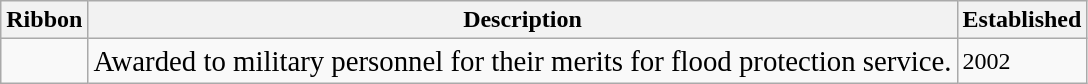<table class="wikitable">
<tr>
<th>Ribbon</th>
<th>Description</th>
<th>Established</th>
</tr>
<tr>
<td><big></big></td>
<td><big>Awarded to military personnel for their merits for flood protection service.</big></td>
<td>2002</td>
</tr>
</table>
